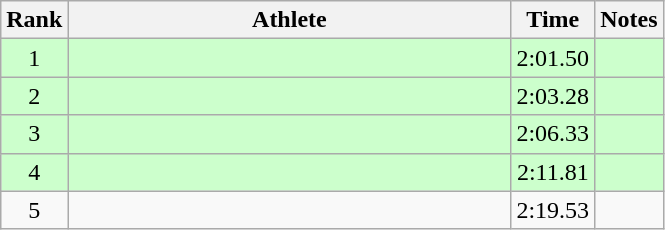<table class="wikitable" style="text-align:center">
<tr>
<th>Rank</th>
<th Style="width:18em">Athlete</th>
<th>Time</th>
<th>Notes</th>
</tr>
<tr style="background:#cfc">
<td>1</td>
<td style="text-align:left"></td>
<td>2:01.50</td>
<td></td>
</tr>
<tr style="background:#cfc">
<td>2</td>
<td style="text-align:left"></td>
<td>2:03.28</td>
<td></td>
</tr>
<tr style="background:#cfc">
<td>3</td>
<td style="text-align:left"></td>
<td>2:06.33</td>
<td></td>
</tr>
<tr style="background:#cfc">
<td>4</td>
<td style="text-align:left"></td>
<td>2:11.81</td>
<td></td>
</tr>
<tr>
<td>5</td>
<td style="text-align:left"></td>
<td>2:19.53</td>
<td></td>
</tr>
</table>
